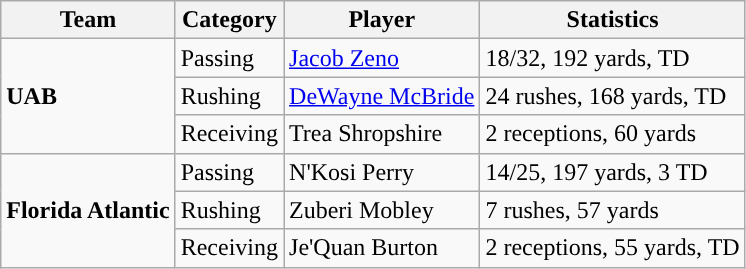<table class="wikitable" style="float: left;">
<tr>
<th>Team</th>
<th>Category</th>
<th>Player</th>
<th>Statistics</th>
</tr>
<tr>
<td rowspan=3><strong>UAB</strong></td>
<td>Passing</td>
<td><a href='#'>Jacob Zeno</a></td>
<td>18/32, 192 yards, TD</td>
</tr>
<tr>
<td>Rushing</td>
<td><a href='#'>DeWayne McBride</a></td>
<td>24 rushes, 168 yards, TD</td>
</tr>
<tr>
<td>Receiving</td>
<td>Trea Shropshire</td>
<td>2 receptions, 60 yards</td>
</tr>
<tr>
<td rowspan=3><strong>Florida Atlantic</strong></td>
<td>Passing</td>
<td>N'Kosi Perry</td>
<td>14/25, 197 yards, 3 TD</td>
</tr>
<tr>
<td>Rushing</td>
<td>Zuberi Mobley</td>
<td>7 rushes, 57 yards</td>
</tr>
<tr>
<td>Receiving</td>
<td>Je'Quan Burton</td>
<td>2 receptions, 55 yards, TD</td>
</tr>
</table>
